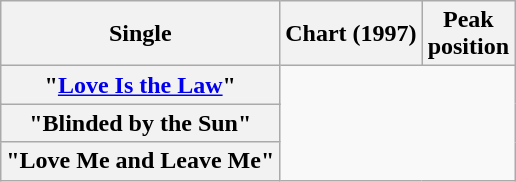<table class="wikitable plainrowheaders">
<tr>
<th>Single</th>
<th>Chart (1997)</th>
<th>Peak<br>position</th>
</tr>
<tr>
<th scope="row" rowspan="5">"<a href='#'>Love Is the Law</a>"<br></th>
</tr>
<tr>
</tr>
<tr>
</tr>
<tr>
</tr>
<tr>
</tr>
<tr>
<th scope="row" rowspan="2">"Blinded by the Sun"<br></th>
</tr>
<tr>
</tr>
<tr>
<th scope="row" rowspan="2">"Love Me and Leave Me"<br></th>
</tr>
<tr>
</tr>
</table>
